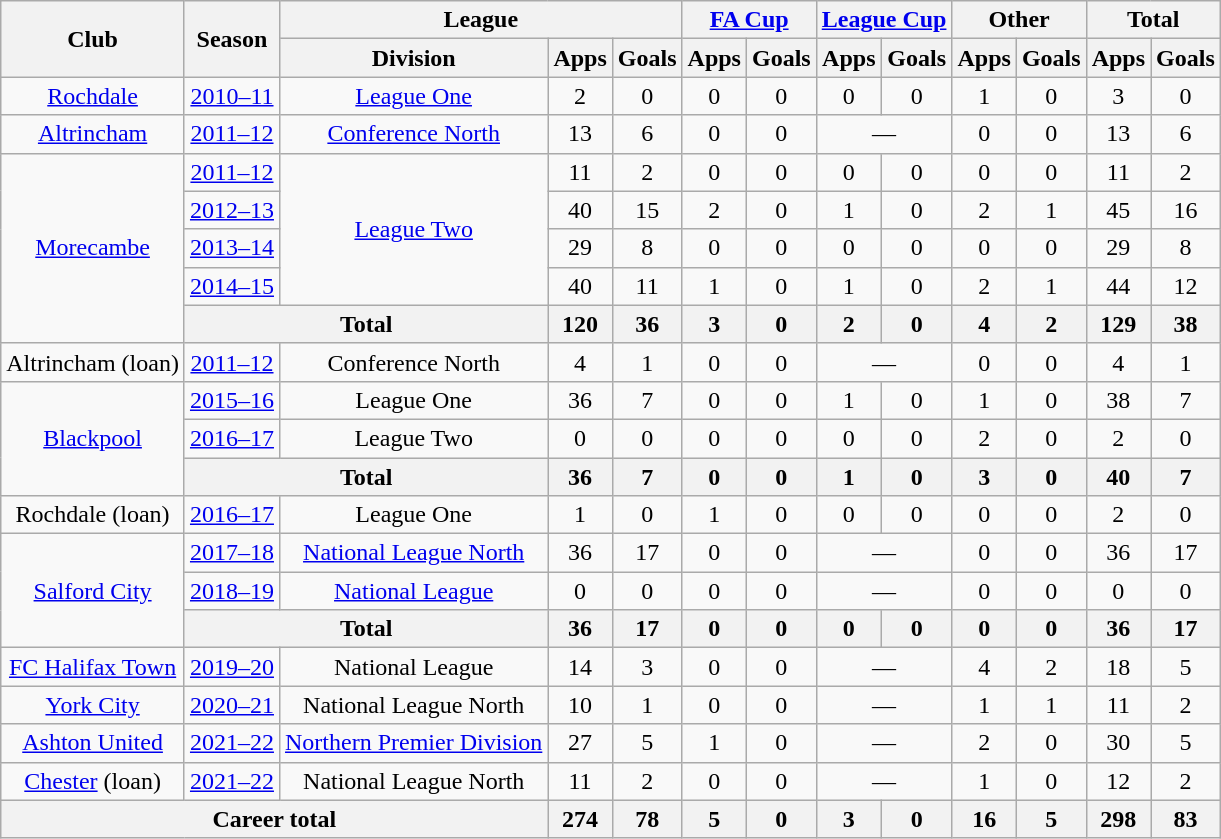<table class="wikitable" style="text-align: center">
<tr>
<th rowspan="2">Club</th>
<th rowspan="2">Season</th>
<th colspan="3">League</th>
<th colspan="2"><a href='#'>FA Cup</a></th>
<th colspan="2"><a href='#'>League Cup</a></th>
<th colspan="2">Other</th>
<th colspan="2">Total</th>
</tr>
<tr>
<th>Division</th>
<th>Apps</th>
<th>Goals</th>
<th>Apps</th>
<th>Goals</th>
<th>Apps</th>
<th>Goals</th>
<th>Apps</th>
<th>Goals</th>
<th>Apps</th>
<th>Goals</th>
</tr>
<tr>
<td><a href='#'>Rochdale</a></td>
<td><a href='#'>2010–11</a></td>
<td><a href='#'>League One</a></td>
<td>2</td>
<td>0</td>
<td>0</td>
<td>0</td>
<td>0</td>
<td>0</td>
<td>1</td>
<td>0</td>
<td>3</td>
<td>0</td>
</tr>
<tr>
<td><a href='#'>Altrincham</a></td>
<td><a href='#'>2011–12</a></td>
<td><a href='#'>Conference North</a></td>
<td>13</td>
<td>6</td>
<td>0</td>
<td>0</td>
<td colspan="2">—</td>
<td>0</td>
<td>0</td>
<td>13</td>
<td>6</td>
</tr>
<tr>
<td rowspan="5"><a href='#'>Morecambe</a></td>
<td><a href='#'>2011–12</a></td>
<td rowspan="4"><a href='#'>League Two</a></td>
<td>11</td>
<td>2</td>
<td>0</td>
<td>0</td>
<td>0</td>
<td>0</td>
<td>0</td>
<td>0</td>
<td>11</td>
<td>2</td>
</tr>
<tr>
<td><a href='#'>2012–13</a></td>
<td>40</td>
<td>15</td>
<td>2</td>
<td>0</td>
<td>1</td>
<td>0</td>
<td>2</td>
<td>1</td>
<td>45</td>
<td>16</td>
</tr>
<tr>
<td><a href='#'>2013–14</a></td>
<td>29</td>
<td>8</td>
<td>0</td>
<td>0</td>
<td>0</td>
<td>0</td>
<td>0</td>
<td>0</td>
<td>29</td>
<td>8</td>
</tr>
<tr>
<td><a href='#'>2014–15</a></td>
<td>40</td>
<td>11</td>
<td>1</td>
<td>0</td>
<td>1</td>
<td>0</td>
<td>2</td>
<td>1</td>
<td>44</td>
<td>12</td>
</tr>
<tr>
<th colspan="2">Total</th>
<th>120</th>
<th>36</th>
<th>3</th>
<th>0</th>
<th>2</th>
<th>0</th>
<th>4</th>
<th>2</th>
<th>129</th>
<th>38</th>
</tr>
<tr>
<td>Altrincham (loan)</td>
<td><a href='#'>2011–12</a></td>
<td>Conference North</td>
<td>4</td>
<td>1</td>
<td>0</td>
<td>0</td>
<td colspan="2">—</td>
<td>0</td>
<td>0</td>
<td>4</td>
<td>1</td>
</tr>
<tr>
<td rowspan="3"><a href='#'>Blackpool</a></td>
<td><a href='#'>2015–16</a></td>
<td>League One</td>
<td>36</td>
<td>7</td>
<td>0</td>
<td>0</td>
<td>1</td>
<td>0</td>
<td>1</td>
<td>0</td>
<td>38</td>
<td>7</td>
</tr>
<tr>
<td><a href='#'>2016–17</a></td>
<td>League Two</td>
<td>0</td>
<td>0</td>
<td>0</td>
<td>0</td>
<td>0</td>
<td>0</td>
<td>2</td>
<td>0</td>
<td>2</td>
<td>0</td>
</tr>
<tr>
<th colspan="2">Total</th>
<th>36</th>
<th>7</th>
<th>0</th>
<th>0</th>
<th>1</th>
<th>0</th>
<th>3</th>
<th>0</th>
<th>40</th>
<th>7</th>
</tr>
<tr>
<td>Rochdale (loan)</td>
<td><a href='#'>2016–17</a></td>
<td>League One</td>
<td>1</td>
<td>0</td>
<td>1</td>
<td>0</td>
<td>0</td>
<td>0</td>
<td>0</td>
<td>0</td>
<td>2</td>
<td>0</td>
</tr>
<tr>
<td rowspan="3"><a href='#'>Salford City</a></td>
<td><a href='#'>2017–18</a></td>
<td><a href='#'>National League North</a></td>
<td>36</td>
<td>17</td>
<td>0</td>
<td>0</td>
<td colspan="2">—</td>
<td>0</td>
<td>0</td>
<td>36</td>
<td>17</td>
</tr>
<tr>
<td><a href='#'>2018–19</a></td>
<td><a href='#'>National League</a></td>
<td>0</td>
<td>0</td>
<td>0</td>
<td>0</td>
<td colspan="2">—</td>
<td>0</td>
<td>0</td>
<td>0</td>
<td>0</td>
</tr>
<tr>
<th colspan="2">Total</th>
<th>36</th>
<th>17</th>
<th>0</th>
<th>0</th>
<th>0</th>
<th>0</th>
<th>0</th>
<th>0</th>
<th>36</th>
<th>17</th>
</tr>
<tr>
<td><a href='#'>FC Halifax Town</a></td>
<td><a href='#'>2019–20</a></td>
<td>National League</td>
<td>14</td>
<td>3</td>
<td>0</td>
<td>0</td>
<td colspan="2">—</td>
<td>4</td>
<td>2</td>
<td>18</td>
<td>5</td>
</tr>
<tr>
<td><a href='#'>York City</a></td>
<td><a href='#'>2020–21</a></td>
<td>National League North</td>
<td>10</td>
<td>1</td>
<td>0</td>
<td>0</td>
<td colspan="2">—</td>
<td>1</td>
<td>1</td>
<td>11</td>
<td>2</td>
</tr>
<tr>
<td><a href='#'>Ashton United</a></td>
<td><a href='#'>2021–22</a></td>
<td><a href='#'>Northern Premier Division</a></td>
<td>27</td>
<td>5</td>
<td>1</td>
<td>0</td>
<td colspan="2">—</td>
<td>2</td>
<td>0</td>
<td>30</td>
<td>5</td>
</tr>
<tr>
<td><a href='#'>Chester</a> (loan)</td>
<td><a href='#'>2021–22</a></td>
<td>National League North</td>
<td>11</td>
<td>2</td>
<td>0</td>
<td>0</td>
<td colspan="2">—</td>
<td>1</td>
<td>0</td>
<td>12</td>
<td>2</td>
</tr>
<tr>
<th colspan="3">Career total</th>
<th>274</th>
<th>78</th>
<th>5</th>
<th>0</th>
<th>3</th>
<th>0</th>
<th>16</th>
<th>5</th>
<th>298</th>
<th>83</th>
</tr>
</table>
